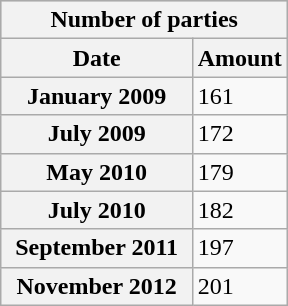<table class="wikitable" style="float:right;margin:0 0 1em 1em;">
<tr style="background-color:#C9C9C9">
<th colspan="9"><strong>Number of parties</strong></th>
</tr>
<tr>
<th style="width: 120px">Date</th>
<th style="width: 50px">Amount</th>
</tr>
<tr>
<th>January 2009</th>
<td>161</td>
</tr>
<tr>
<th>July 2009</th>
<td>172</td>
</tr>
<tr>
<th>May 2010</th>
<td>179</td>
</tr>
<tr>
<th>July 2010</th>
<td>182</td>
</tr>
<tr>
<th>September 2011</th>
<td>197</td>
</tr>
<tr>
<th>November 2012</th>
<td>201</td>
</tr>
</table>
